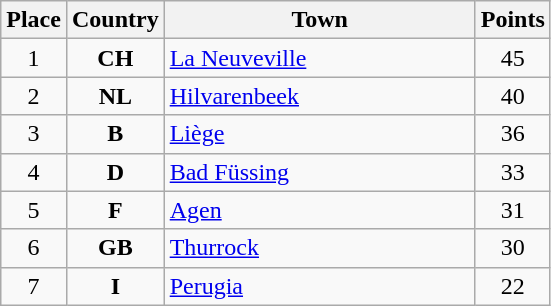<table class="wikitable">
<tr>
<th width="25">Place</th>
<th width="25">Country</th>
<th width="200">Town</th>
<th width="25">Points</th>
</tr>
<tr>
<td align="center">1</td>
<td align="center"><strong>CH</strong></td>
<td align="left"><a href='#'>La Neuveville</a></td>
<td align="center">45</td>
</tr>
<tr>
<td align="center">2</td>
<td align="center"><strong>NL</strong></td>
<td align="left"><a href='#'>Hilvarenbeek</a></td>
<td align="center">40</td>
</tr>
<tr>
<td align="center">3</td>
<td align="center"><strong>B</strong></td>
<td align="left"><a href='#'>Liège</a></td>
<td align="center">36</td>
</tr>
<tr>
<td align="center">4</td>
<td align="center"><strong>D</strong></td>
<td align="left"><a href='#'>Bad Füssing</a></td>
<td align="center">33</td>
</tr>
<tr>
<td align="center">5</td>
<td align="center"><strong>F</strong></td>
<td align="left"><a href='#'>Agen</a></td>
<td align="center">31</td>
</tr>
<tr>
<td align="center">6</td>
<td align="center"><strong>GB</strong></td>
<td align="left"><a href='#'>Thurrock</a></td>
<td align="center">30</td>
</tr>
<tr>
<td align="center">7</td>
<td align="center"><strong>I</strong></td>
<td align="left"><a href='#'>Perugia</a></td>
<td align="center">22</td>
</tr>
</table>
